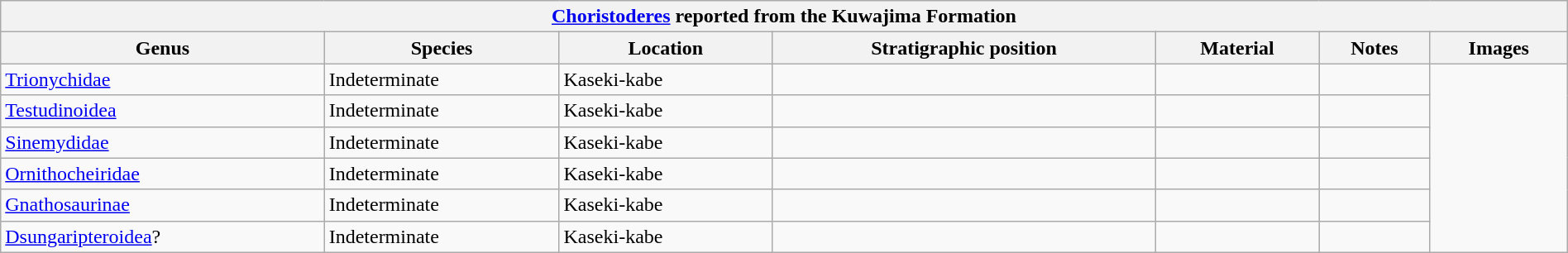<table class="wikitable" align="center" width="100%">
<tr>
<th colspan="7" align="center"><strong><a href='#'>Choristoderes</a> reported from the Kuwajima Formation</strong></th>
</tr>
<tr>
<th>Genus</th>
<th>Species</th>
<th>Location</th>
<th>Stratigraphic position</th>
<th>Material</th>
<th>Notes</th>
<th>Images</th>
</tr>
<tr>
<td><a href='#'>Trionychidae</a></td>
<td>Indeterminate</td>
<td>Kaseki-kabe</td>
<td></td>
<td></td>
<td></td>
<td rowspan="100"></td>
</tr>
<tr>
<td><a href='#'>Testudinoidea</a></td>
<td>Indeterminate</td>
<td>Kaseki-kabe</td>
<td></td>
<td></td>
<td></td>
</tr>
<tr>
<td><a href='#'>Sinemydidae</a></td>
<td>Indeterminate</td>
<td>Kaseki-kabe</td>
<td></td>
<td></td>
<td></td>
</tr>
<tr>
<td><a href='#'>Ornithocheiridae</a></td>
<td>Indeterminate</td>
<td>Kaseki-kabe</td>
<td></td>
<td></td>
<td></td>
</tr>
<tr>
<td><a href='#'>Gnathosaurinae</a></td>
<td>Indeterminate</td>
<td>Kaseki-kabe</td>
<td></td>
<td></td>
<td></td>
</tr>
<tr>
<td><a href='#'>Dsungaripteroidea</a>?</td>
<td>Indeterminate</td>
<td>Kaseki-kabe</td>
<td></td>
<td></td>
<td></td>
</tr>
</table>
